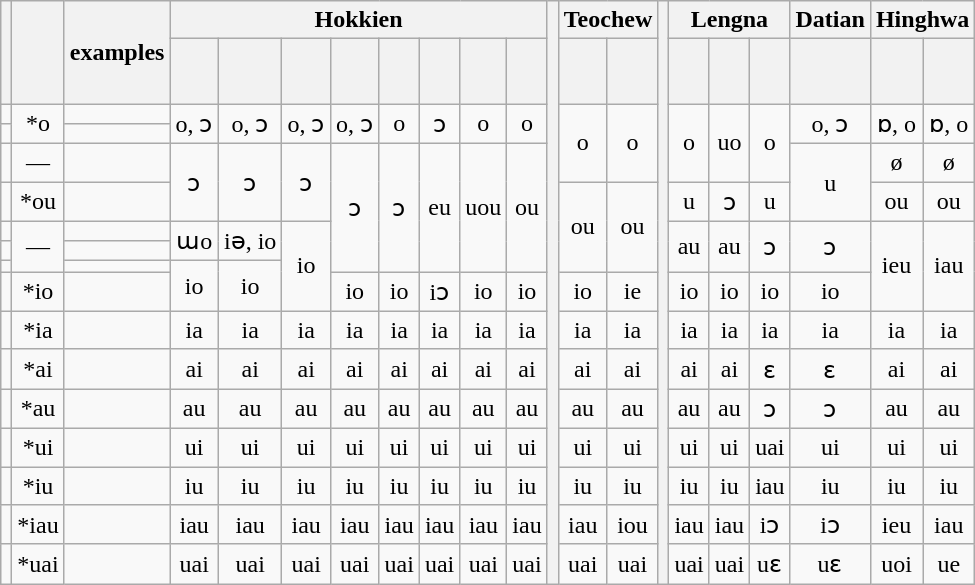<table class="wikitable" style="text-align:center;">
<tr>
<th rowspan="2"></th>
<th rowspan="2"></th>
<th rowspan="2">examples</th>
<th colspan="8">Hokkien</th>
<th rowspan="17"></th>
<th colspan="2">Teochew</th>
<th rowspan="17"></th>
<th colspan="3">Lengna</th>
<th>Datian</th>
<th colspan="2">Hinghwa</th>
</tr>
<tr>
<th></th>
<th></th>
<th></th>
<th></th>
<th><br><br></th>
<th></th>
<th></th>
<th><br></th>
<th><br><br></th>
<th></th>
<th></th>
<th></th>
<th></th>
<th></th>
<th></th>
<th></th>
</tr>
<tr>
<td></td>
<td rowspan="2">*o</td>
<td style="text-align: left;"></td>
<td rowspan="2">o, ɔ</td>
<td rowspan="2">o, ɔ</td>
<td rowspan="2">o, ɔ</td>
<td rowspan="2">o, ɔ</td>
<td rowspan="2">o</td>
<td rowspan="2">ɔ</td>
<td rowspan="2">o</td>
<td rowspan="2">o</td>
<td rowspan="3">o</td>
<td rowspan="3">o</td>
<td rowspan="3">o</td>
<td rowspan="3">uo</td>
<td rowspan="3">o</td>
<td rowspan="2">o, ɔ</td>
<td rowspan="2">ɒ, o</td>
<td rowspan="2">ɒ, o</td>
</tr>
<tr>
<td></td>
<td style="text-align: left;"></td>
</tr>
<tr>
<td></td>
<td>—</td>
<td style="text-align: left;"></td>
<td rowspan="2">ɔ</td>
<td rowspan="2">ɔ</td>
<td rowspan="2">ɔ</td>
<td rowspan="5">ɔ</td>
<td rowspan="5">ɔ</td>
<td rowspan="5">eu</td>
<td rowspan="5">uou</td>
<td rowspan="5">ou</td>
<td rowspan="2">u</td>
<td>ø</td>
<td>ø</td>
</tr>
<tr>
<td></td>
<td>*ou</td>
<td style="text-align: left;"></td>
<td rowspan="4">ou</td>
<td rowspan="4">ou</td>
<td>u</td>
<td>ɔ</td>
<td>u</td>
<td>ou</td>
<td>ou</td>
</tr>
<tr>
<td></td>
<td rowspan="3">—</td>
<td style="text-align: left;"></td>
<td rowspan="2">ɯo</td>
<td rowspan="2">iə, io</td>
<td rowspan="4">io</td>
<td rowspan="3">au</td>
<td rowspan="3">au</td>
<td rowspan="3">ɔ</td>
<td rowspan="3">ɔ</td>
<td rowspan="4">ieu</td>
<td rowspan="4">iau</td>
</tr>
<tr>
<td></td>
<td style="text-align: left;"></td>
</tr>
<tr>
<td></td>
<td style="text-align: left;"></td>
<td rowspan="2">io</td>
<td rowspan="2">io</td>
</tr>
<tr>
<td></td>
<td>*io</td>
<td style="text-align: left;"></td>
<td>io</td>
<td>io</td>
<td>iɔ</td>
<td>io</td>
<td>io</td>
<td>io</td>
<td>ie</td>
<td>io</td>
<td>io</td>
<td>io</td>
<td>io</td>
</tr>
<tr>
<td></td>
<td>*ia</td>
<td style="text-align: left;"></td>
<td>ia</td>
<td>ia</td>
<td>ia</td>
<td>ia</td>
<td>ia</td>
<td>ia</td>
<td>ia</td>
<td>ia</td>
<td>ia</td>
<td>ia</td>
<td>ia</td>
<td>ia</td>
<td>ia</td>
<td>ia</td>
<td>ia</td>
<td>ia</td>
</tr>
<tr>
<td></td>
<td>*ai</td>
<td style="text-align: left;"></td>
<td>ai</td>
<td>ai</td>
<td>ai</td>
<td>ai</td>
<td>ai</td>
<td>ai</td>
<td>ai</td>
<td>ai</td>
<td>ai</td>
<td>ai</td>
<td>ai</td>
<td>ai</td>
<td>ɛ</td>
<td>ɛ</td>
<td>ai</td>
<td>ai</td>
</tr>
<tr>
<td></td>
<td>*au</td>
<td style="text-align: left;"></td>
<td>au</td>
<td>au</td>
<td>au</td>
<td>au</td>
<td>au</td>
<td>au</td>
<td>au</td>
<td>au</td>
<td>au</td>
<td>au</td>
<td>au</td>
<td>au</td>
<td>ɔ</td>
<td>ɔ</td>
<td>au</td>
<td>au</td>
</tr>
<tr>
<td></td>
<td>*ui</td>
<td style="text-align: left;"></td>
<td>ui</td>
<td>ui</td>
<td>ui</td>
<td>ui</td>
<td>ui</td>
<td>ui</td>
<td>ui</td>
<td>ui</td>
<td>ui</td>
<td>ui</td>
<td>ui</td>
<td>ui</td>
<td>uai</td>
<td>ui</td>
<td>ui</td>
<td>ui</td>
</tr>
<tr>
<td></td>
<td>*iu</td>
<td style="text-align: left;"></td>
<td>iu</td>
<td>iu</td>
<td>iu</td>
<td>iu</td>
<td>iu</td>
<td>iu</td>
<td>iu</td>
<td>iu</td>
<td>iu</td>
<td>iu</td>
<td>iu</td>
<td>iu</td>
<td>iau</td>
<td>iu</td>
<td>iu</td>
<td>iu</td>
</tr>
<tr>
<td></td>
<td>*iau</td>
<td style="text-align: left;"></td>
<td>iau</td>
<td>iau</td>
<td>iau</td>
<td>iau</td>
<td>iau</td>
<td>iau</td>
<td>iau</td>
<td>iau</td>
<td>iau</td>
<td>iou</td>
<td>iau</td>
<td>iau</td>
<td>iɔ</td>
<td>iɔ</td>
<td>ieu</td>
<td>iau</td>
</tr>
<tr>
<td></td>
<td>*uai</td>
<td style="text-align: left;"></td>
<td>uai</td>
<td>uai</td>
<td>uai</td>
<td>uai</td>
<td>uai</td>
<td>uai</td>
<td>uai</td>
<td>uai</td>
<td>uai</td>
<td>uai</td>
<td>uai</td>
<td>uai</td>
<td>uɛ</td>
<td>uɛ</td>
<td>uoi</td>
<td>ue</td>
</tr>
</table>
